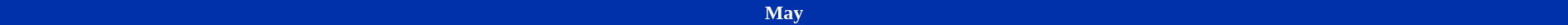<table class="toccolours collapsible collapsed" style="width:100%;">
<tr>
<th colspan="11" style="background:#0031ab; color:#fff;">May</th>
</tr>
<tr>
<td><br></td>
</tr>
</table>
